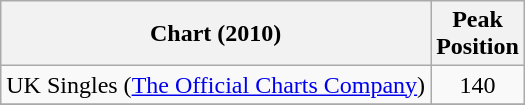<table class="wikitable sortable">
<tr>
<th>Chart (2010)</th>
<th>Peak<br>Position</th>
</tr>
<tr>
<td>UK Singles (<a href='#'>The Official Charts Company</a>)</td>
<td align="center">140</td>
</tr>
<tr>
</tr>
</table>
